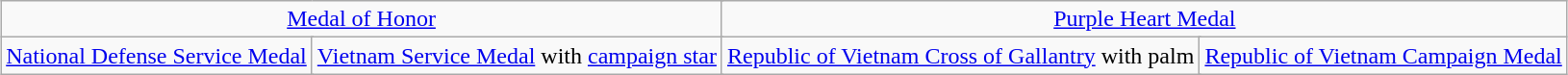<table class="wikitable" style="margin:1em auto; text-align:center;">
<tr>
<td colspan="4"><a href='#'>Medal of Honor</a></td>
<td colspan="4"><a href='#'>Purple Heart Medal</a></td>
</tr>
<tr>
<td colspan="2"><a href='#'>National Defense Service Medal</a></td>
<td colspan="2"><a href='#'>Vietnam Service Medal</a> with <a href='#'>campaign star</a></td>
<td colspan="2"><a href='#'>Republic of Vietnam Cross of Gallantry</a> with palm</td>
<td colspan="2"><a href='#'>Republic of Vietnam Campaign Medal</a></td>
</tr>
</table>
